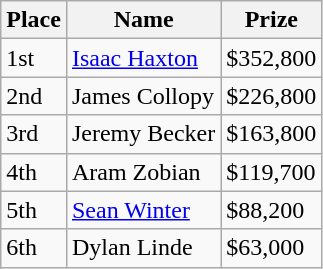<table class="wikitable">
<tr>
<th>Place</th>
<th>Name</th>
<th>Prize</th>
</tr>
<tr>
<td>1st</td>
<td> <a href='#'>Isaac Haxton</a></td>
<td>$352,800</td>
</tr>
<tr>
<td>2nd</td>
<td> James Collopy</td>
<td>$226,800</td>
</tr>
<tr>
<td>3rd</td>
<td> Jeremy Becker</td>
<td>$163,800</td>
</tr>
<tr>
<td>4th</td>
<td> Aram Zobian</td>
<td>$119,700</td>
</tr>
<tr>
<td>5th</td>
<td> <a href='#'>Sean Winter</a></td>
<td>$88,200</td>
</tr>
<tr>
<td>6th</td>
<td> Dylan Linde</td>
<td>$63,000</td>
</tr>
</table>
